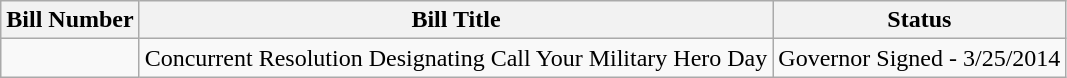<table class="wikitable">
<tr>
<th>Bill Number</th>
<th>Bill Title</th>
<th>Status</th>
</tr>
<tr>
<td></td>
<td>Concurrent Resolution Designating Call Your Military Hero Day</td>
<td>Governor Signed - 3/25/2014</td>
</tr>
</table>
